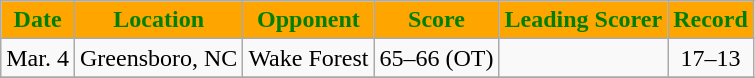<table class="wikitable" style="text-align:center">
<tr>
<th style="background:orange;color:green;">Date</th>
<th style="background:orange;color:green;">Location</th>
<th style="background:orange;color:green;">Opponent</th>
<th style="background:orange;color:green;">Score</th>
<th style="background:orange;color:green;">Leading Scorer</th>
<th style="background:orange;color:green;">Record</th>
</tr>
<tr>
<td>Mar. 4</td>
<td>Greensboro, NC</td>
<td>Wake Forest</td>
<td>65–66 (OT)</td>
<td></td>
<td>17–13</td>
</tr>
<tr>
</tr>
</table>
